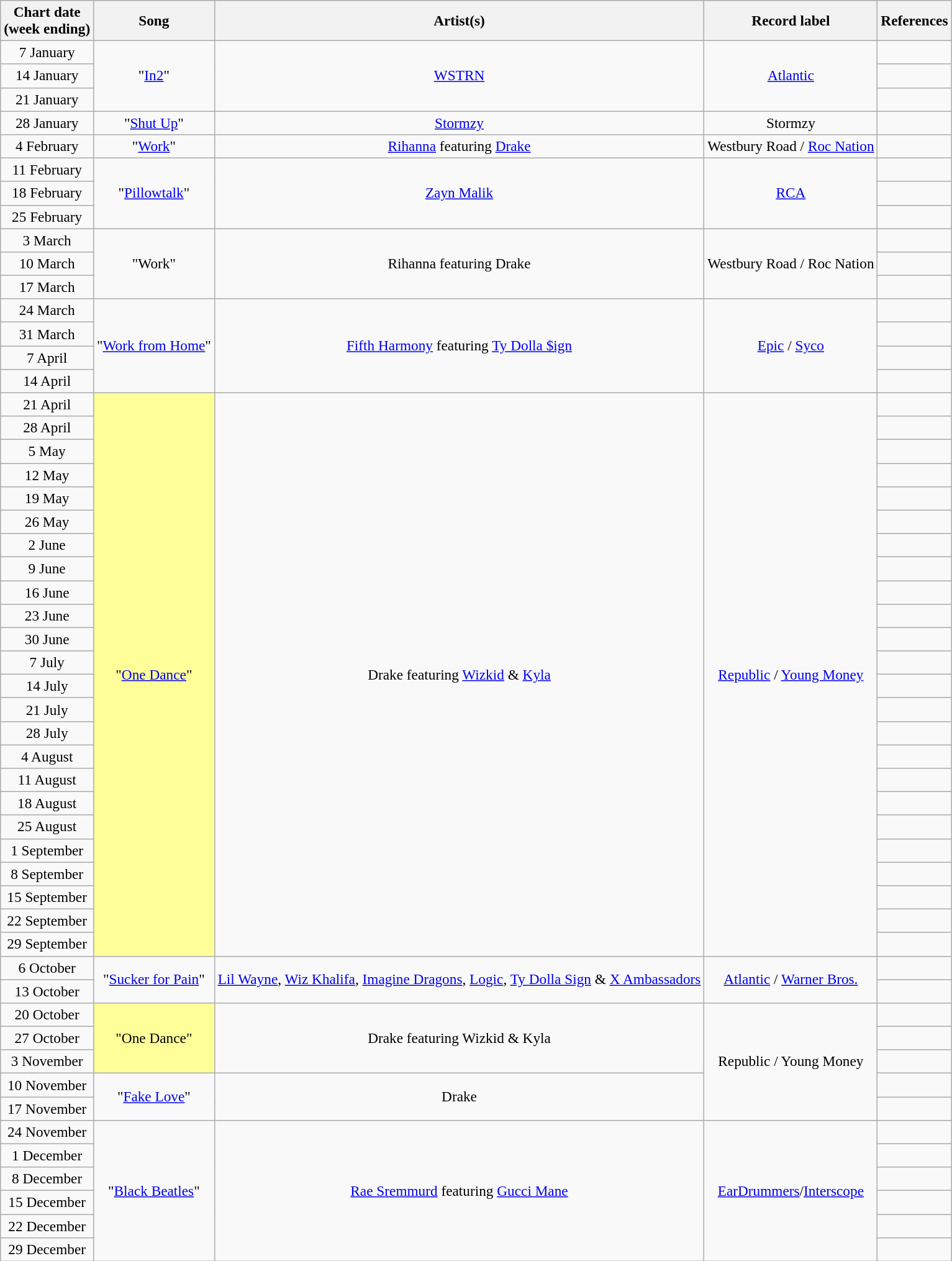<table class="wikitable" style="font-size:97%; text-align:center;">
<tr>
<th>Chart date<br>(week ending)</th>
<th>Song</th>
<th>Artist(s)</th>
<th>Record label</th>
<th>References</th>
</tr>
<tr>
<td>7 January</td>
<td rowspan="3">"<a href='#'>In2</a>"</td>
<td rowspan="3"><a href='#'>WSTRN</a></td>
<td rowspan="3"><a href='#'>Atlantic</a></td>
<td></td>
</tr>
<tr>
<td>14 January</td>
<td></td>
</tr>
<tr>
<td>21 January</td>
<td></td>
</tr>
<tr>
<td>28 January</td>
<td>"<a href='#'>Shut Up</a>"</td>
<td><a href='#'>Stormzy</a></td>
<td>Stormzy</td>
<td></td>
</tr>
<tr>
<td>4 February</td>
<td>"<a href='#'>Work</a>"</td>
<td><a href='#'>Rihanna</a> featuring <a href='#'>Drake</a></td>
<td>Westbury Road / <a href='#'>Roc Nation</a></td>
<td></td>
</tr>
<tr>
<td>11 February</td>
<td rowspan="3">"<a href='#'>Pillowtalk</a>"</td>
<td rowspan="3"><a href='#'>Zayn Malik</a></td>
<td rowspan="3"><a href='#'>RCA</a></td>
<td></td>
</tr>
<tr>
<td>18 February</td>
<td></td>
</tr>
<tr>
<td>25 February</td>
<td></td>
</tr>
<tr>
<td>3 March</td>
<td rowspan="3">"Work"</td>
<td rowspan="3">Rihanna featuring Drake</td>
<td rowspan="3">Westbury Road / Roc Nation</td>
<td></td>
</tr>
<tr>
<td>10 March</td>
<td></td>
</tr>
<tr>
<td>17 March</td>
<td></td>
</tr>
<tr>
<td>24 March</td>
<td rowspan="4">"<a href='#'>Work from Home</a>"</td>
<td rowspan="4"><a href='#'>Fifth Harmony</a> featuring <a href='#'>Ty Dolla $ign</a></td>
<td rowspan="4"><a href='#'>Epic</a> / <a href='#'>Syco</a></td>
<td></td>
</tr>
<tr>
<td>31 March</td>
<td></td>
</tr>
<tr>
<td>7 April</td>
<td></td>
</tr>
<tr>
<td>14 April</td>
<td></td>
</tr>
<tr>
<td>21 April</td>
<td rowspan="24" bgcolor=#FFFF99>"<a href='#'>One Dance</a>" </td>
<td rowspan="24">Drake featuring <a href='#'>Wizkid</a> & <a href='#'>Kyla</a></td>
<td rowspan="24"><a href='#'>Republic</a> / <a href='#'>Young Money</a></td>
<td></td>
</tr>
<tr>
<td>28 April</td>
<td></td>
</tr>
<tr>
<td>5 May</td>
<td></td>
</tr>
<tr>
<td>12 May </td>
<td></td>
</tr>
<tr>
<td>19 May</td>
<td></td>
</tr>
<tr>
<td>26 May</td>
<td></td>
</tr>
<tr>
<td>2 June</td>
<td></td>
</tr>
<tr>
<td>9 June</td>
<td></td>
</tr>
<tr>
<td>16 June</td>
<td></td>
</tr>
<tr>
<td>23 June</td>
<td></td>
</tr>
<tr>
<td>30 June</td>
<td></td>
</tr>
<tr>
<td>7 July</td>
<td></td>
</tr>
<tr>
<td>14 July</td>
<td></td>
</tr>
<tr>
<td>21 July</td>
<td></td>
</tr>
<tr>
<td>28 July</td>
<td></td>
</tr>
<tr>
<td>4 August</td>
<td></td>
</tr>
<tr>
<td>11 August</td>
<td></td>
</tr>
<tr>
<td>18 August</td>
<td></td>
</tr>
<tr>
<td>25 August</td>
<td></td>
</tr>
<tr>
<td>1 September</td>
<td></td>
</tr>
<tr>
<td>8 September</td>
<td></td>
</tr>
<tr>
<td>15 September</td>
<td></td>
</tr>
<tr>
<td>22 September</td>
<td></td>
</tr>
<tr>
<td>29 September</td>
<td></td>
</tr>
<tr>
<td>6 October</td>
<td rowspan="2">"<a href='#'>Sucker for Pain</a>"</td>
<td rowspan="2"><a href='#'>Lil Wayne</a>, <a href='#'>Wiz Khalifa</a>, <a href='#'>Imagine Dragons</a>, <a href='#'>Logic</a>, <a href='#'>Ty Dolla Sign</a> & <a href='#'>X Ambassadors</a></td>
<td rowspan="2"><a href='#'>Atlantic</a> / <a href='#'>Warner Bros.</a></td>
<td></td>
</tr>
<tr>
<td>13 October</td>
<td></td>
</tr>
<tr>
<td>20 October</td>
<td rowspan="3" bgcolor=#FFFF99>"One Dance" </td>
<td rowspan="3">Drake featuring Wizkid & Kyla</td>
<td rowspan="5">Republic / Young Money</td>
<td></td>
</tr>
<tr>
<td>27 October</td>
<td></td>
</tr>
<tr>
<td>3 November </td>
<td></td>
</tr>
<tr>
<td>10 November</td>
<td rowspan="2">"<a href='#'>Fake Love</a>"</td>
<td rowspan="2">Drake</td>
<td></td>
</tr>
<tr>
<td>17 November</td>
<td></td>
</tr>
<tr>
<td>24 November</td>
<td rowspan="6">"<a href='#'>Black Beatles</a>"</td>
<td rowspan="6"><a href='#'>Rae Sremmurd</a> featuring <a href='#'>Gucci Mane</a></td>
<td rowspan="6"><a href='#'>EarDrummers</a>/<a href='#'>Interscope</a></td>
<td></td>
</tr>
<tr>
<td>1 December</td>
<td></td>
</tr>
<tr>
<td>8 December</td>
<td></td>
</tr>
<tr>
<td>15 December</td>
<td></td>
</tr>
<tr>
<td>22 December</td>
<td></td>
</tr>
<tr>
<td>29 December</td>
<td></td>
</tr>
</table>
